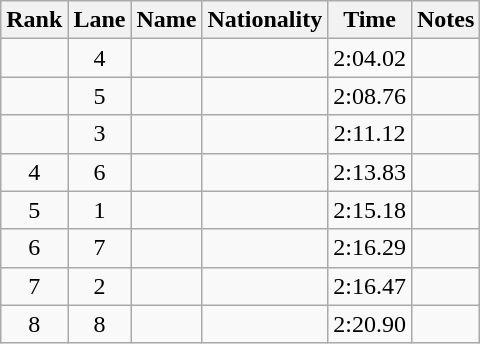<table class="wikitable sortable" style="text-align:center">
<tr>
<th>Rank</th>
<th>Lane</th>
<th>Name</th>
<th>Nationality</th>
<th>Time</th>
<th>Notes</th>
</tr>
<tr>
<td></td>
<td>4</td>
<td align=left></td>
<td align=left></td>
<td>2:04.02</td>
<td><strong></strong></td>
</tr>
<tr>
<td></td>
<td>5</td>
<td align=left></td>
<td align=left></td>
<td>2:08.76</td>
<td></td>
</tr>
<tr>
<td></td>
<td>3</td>
<td align=left></td>
<td align=left></td>
<td>2:11.12</td>
<td><strong></strong></td>
</tr>
<tr>
<td>4</td>
<td>6</td>
<td align=left></td>
<td align=left></td>
<td>2:13.83</td>
<td></td>
</tr>
<tr>
<td>5</td>
<td>1</td>
<td align=left></td>
<td align=left></td>
<td>2:15.18</td>
<td></td>
</tr>
<tr>
<td>6</td>
<td>7</td>
<td align=left></td>
<td align=left></td>
<td>2:16.29</td>
<td></td>
</tr>
<tr>
<td>7</td>
<td>2</td>
<td align=left></td>
<td align=left></td>
<td>2:16.47</td>
<td></td>
</tr>
<tr>
<td>8</td>
<td>8</td>
<td align=left></td>
<td align=left></td>
<td>2:20.90</td>
<td></td>
</tr>
</table>
